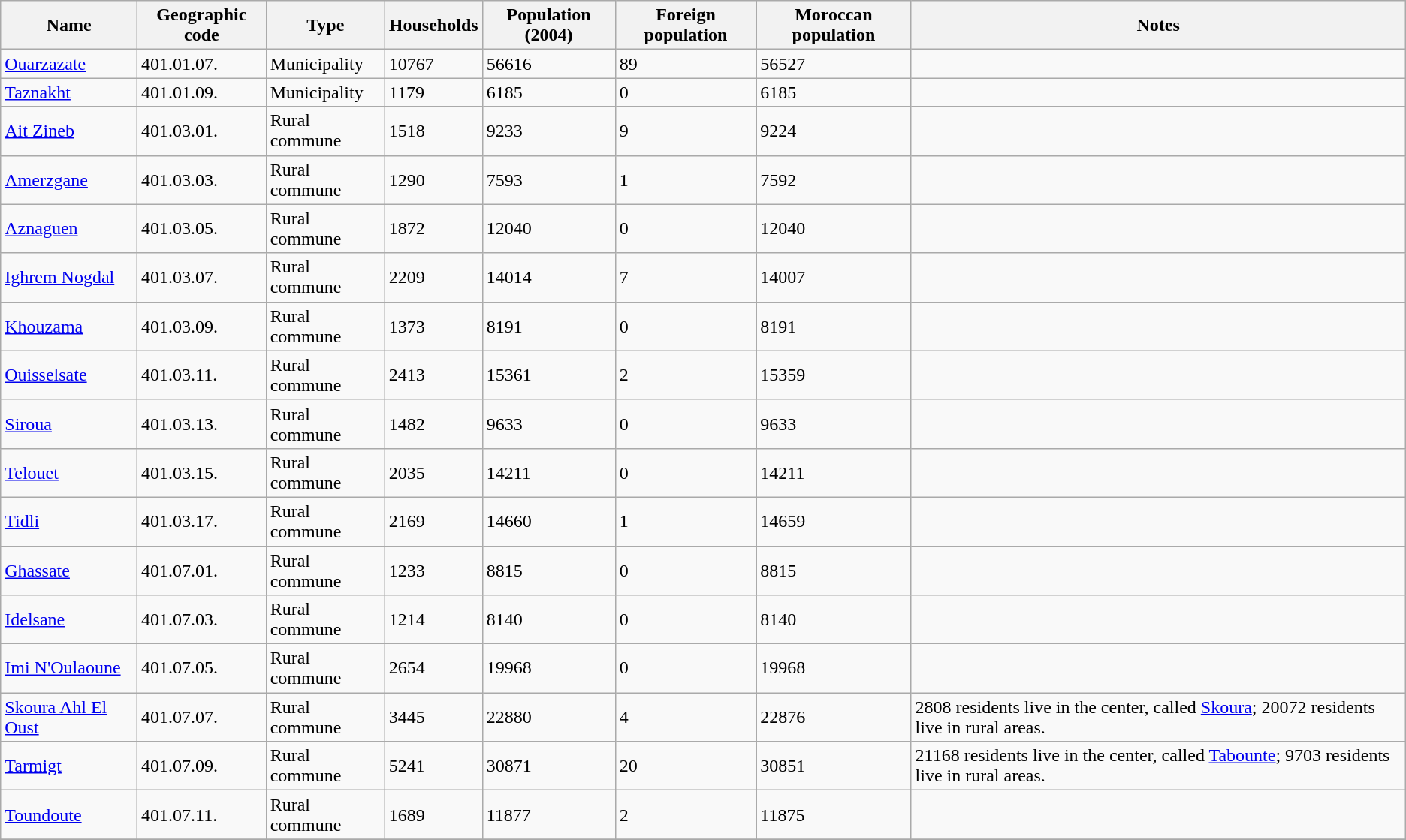<table class="wikitable sortable">
<tr>
<th>Name</th>
<th>Geographic code</th>
<th>Type</th>
<th>Households</th>
<th>Population (2004)</th>
<th>Foreign population</th>
<th>Moroccan population</th>
<th>Notes</th>
</tr>
<tr>
<td><a href='#'>Ouarzazate</a></td>
<td>401.01.07.</td>
<td>Municipality</td>
<td>10767</td>
<td>56616</td>
<td>89</td>
<td>56527</td>
<td></td>
</tr>
<tr>
<td><a href='#'>Taznakht</a></td>
<td>401.01.09.</td>
<td>Municipality</td>
<td>1179</td>
<td>6185</td>
<td>0</td>
<td>6185</td>
<td></td>
</tr>
<tr>
<td><a href='#'>Ait Zineb</a></td>
<td>401.03.01.</td>
<td>Rural commune</td>
<td>1518</td>
<td>9233</td>
<td>9</td>
<td>9224</td>
<td></td>
</tr>
<tr>
<td><a href='#'>Amerzgane</a></td>
<td>401.03.03.</td>
<td>Rural commune</td>
<td>1290</td>
<td>7593</td>
<td>1</td>
<td>7592</td>
<td></td>
</tr>
<tr>
<td><a href='#'>Aznaguen</a></td>
<td>401.03.05.</td>
<td>Rural commune</td>
<td>1872</td>
<td>12040</td>
<td>0</td>
<td>12040</td>
<td></td>
</tr>
<tr>
<td><a href='#'>Ighrem Nogdal</a></td>
<td>401.03.07.</td>
<td>Rural commune</td>
<td>2209</td>
<td>14014</td>
<td>7</td>
<td>14007</td>
<td></td>
</tr>
<tr>
<td><a href='#'>Khouzama</a></td>
<td>401.03.09.</td>
<td>Rural commune</td>
<td>1373</td>
<td>8191</td>
<td>0</td>
<td>8191</td>
<td></td>
</tr>
<tr>
<td><a href='#'>Ouisselsate</a></td>
<td>401.03.11.</td>
<td>Rural commune</td>
<td>2413</td>
<td>15361</td>
<td>2</td>
<td>15359</td>
<td></td>
</tr>
<tr>
<td><a href='#'>Siroua</a></td>
<td>401.03.13.</td>
<td>Rural commune</td>
<td>1482</td>
<td>9633</td>
<td>0</td>
<td>9633</td>
<td></td>
</tr>
<tr>
<td><a href='#'>Telouet</a></td>
<td>401.03.15.</td>
<td>Rural commune</td>
<td>2035</td>
<td>14211</td>
<td>0</td>
<td>14211</td>
<td></td>
</tr>
<tr>
<td><a href='#'>Tidli</a></td>
<td>401.03.17.</td>
<td>Rural commune</td>
<td>2169</td>
<td>14660</td>
<td>1</td>
<td>14659</td>
<td></td>
</tr>
<tr>
<td><a href='#'>Ghassate</a></td>
<td>401.07.01.</td>
<td>Rural commune</td>
<td>1233</td>
<td>8815</td>
<td>0</td>
<td>8815</td>
<td></td>
</tr>
<tr>
<td><a href='#'>Idelsane</a></td>
<td>401.07.03.</td>
<td>Rural commune</td>
<td>1214</td>
<td>8140</td>
<td>0</td>
<td>8140</td>
<td></td>
</tr>
<tr>
<td><a href='#'>Imi N'Oulaoune</a></td>
<td>401.07.05.</td>
<td>Rural commune</td>
<td>2654</td>
<td>19968</td>
<td>0</td>
<td>19968</td>
<td></td>
</tr>
<tr>
<td><a href='#'>Skoura Ahl El Oust</a></td>
<td>401.07.07.</td>
<td>Rural commune</td>
<td>3445</td>
<td>22880</td>
<td>4</td>
<td>22876</td>
<td>2808 residents live in the center, called <a href='#'>Skoura</a>; 20072 residents live in rural areas.</td>
</tr>
<tr>
<td><a href='#'>Tarmigt</a></td>
<td>401.07.09.</td>
<td>Rural commune</td>
<td>5241</td>
<td>30871</td>
<td>20</td>
<td>30851</td>
<td>21168 residents live in the center, called <a href='#'>Tabounte</a>; 9703 residents live in rural areas.</td>
</tr>
<tr>
<td><a href='#'>Toundoute</a></td>
<td>401.07.11.</td>
<td>Rural commune</td>
<td>1689</td>
<td>11877</td>
<td>2</td>
<td>11875</td>
<td></td>
</tr>
<tr>
</tr>
</table>
